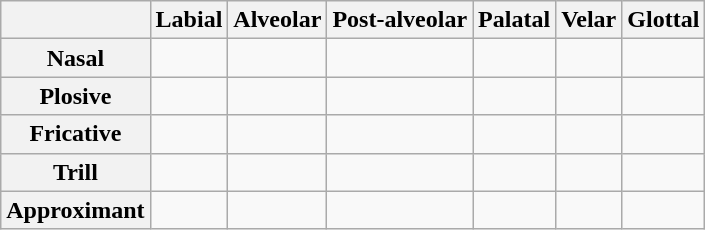<table class="wikitable" style="text-align:center">
<tr>
<th></th>
<th>Labial</th>
<th>Alveolar</th>
<th>Post-alveolar</th>
<th>Palatal</th>
<th>Velar</th>
<th>Glottal</th>
</tr>
<tr>
<th>Nasal</th>
<td></td>
<td></td>
<td></td>
<td></td>
<td></td>
<td></td>
</tr>
<tr>
<th>Plosive</th>
<td>    </td>
<td>    </td>
<td>    </td>
<td></td>
<td>    </td>
<td></td>
</tr>
<tr>
<th>Fricative</th>
<td>    </td>
<td>    </td>
<td>    </td>
<td></td>
<td></td>
<td></td>
</tr>
<tr>
<th>Trill</th>
<td></td>
<td></td>
<td></td>
<td></td>
<td></td>
<td></td>
</tr>
<tr>
<th>Approximant</th>
<td></td>
<td></td>
<td></td>
<td></td>
<td></td>
<td></td>
</tr>
</table>
